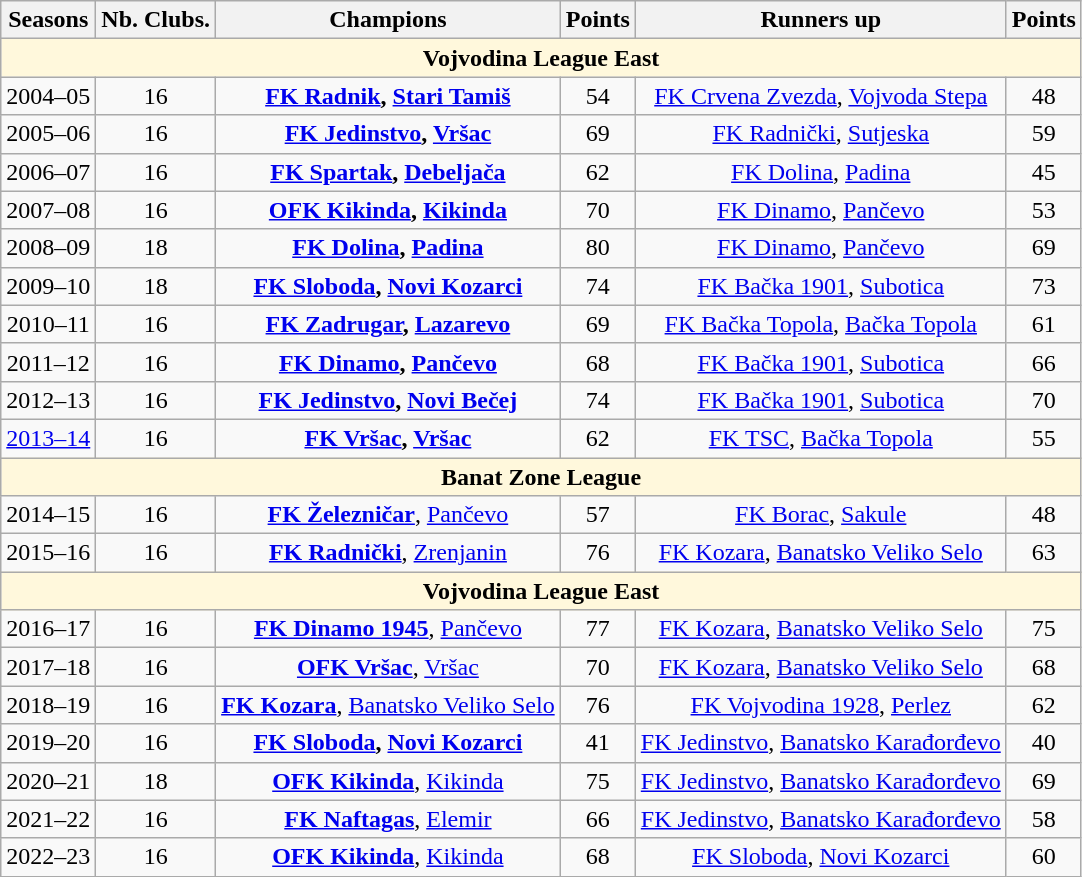<table class="wikitable" style="text-align:center;">
<tr>
<th>Seasons</th>
<th>Nb. Clubs.</th>
<th>Champions</th>
<th>Points</th>
<th>Runners up</th>
<th>Points</th>
</tr>
<tr bgcolor="#FFF8DC">
<td colspan=6 align=center><strong>Vojvodina League East</strong></td>
</tr>
<tr>
<td>2004–05</td>
<td>16</td>
<td><strong><a href='#'>FK Radnik</a>, <a href='#'>Stari Tamiš</a></strong></td>
<td>54</td>
<td><a href='#'>FK Crvena Zvezda</a>, <a href='#'>Vojvoda Stepa</a></td>
<td>48</td>
</tr>
<tr>
<td>2005–06</td>
<td>16</td>
<td><strong><a href='#'>FK Jedinstvo</a>, <a href='#'>Vršac</a></strong></td>
<td>69</td>
<td><a href='#'>FK Radnički</a>, <a href='#'>Sutjeska</a></td>
<td>59</td>
</tr>
<tr>
<td>2006–07</td>
<td>16</td>
<td><strong><a href='#'>FK Spartak</a>, <a href='#'>Debeljača</a></strong></td>
<td>62</td>
<td><a href='#'>FK Dolina</a>, <a href='#'>Padina</a></td>
<td>45</td>
</tr>
<tr>
<td>2007–08</td>
<td>16</td>
<td><strong><a href='#'>OFK Kikinda</a>, <a href='#'>Kikinda</a></strong></td>
<td>70</td>
<td><a href='#'>FK Dinamo</a>, <a href='#'>Pančevo</a></td>
<td>53</td>
</tr>
<tr>
<td>2008–09</td>
<td>18</td>
<td><strong><a href='#'>FK Dolina</a>, <a href='#'>Padina</a></strong></td>
<td>80</td>
<td><a href='#'>FK Dinamo</a>, <a href='#'>Pančevo</a></td>
<td>69</td>
</tr>
<tr>
<td>2009–10</td>
<td>18</td>
<td><strong><a href='#'>FK Sloboda</a>, <a href='#'>Novi Kozarci</a></strong></td>
<td>74</td>
<td><a href='#'>FK Bačka 1901</a>, <a href='#'>Subotica</a></td>
<td>73</td>
</tr>
<tr>
<td>2010–11</td>
<td>16</td>
<td><strong><a href='#'>FK Zadrugar</a>, <a href='#'>Lazarevo</a></strong></td>
<td>69</td>
<td><a href='#'>FK Bačka Topola</a>, <a href='#'>Bačka Topola</a></td>
<td>61</td>
</tr>
<tr>
<td>2011–12</td>
<td>16</td>
<td><strong><a href='#'>FK Dinamo</a>, <a href='#'>Pančevo</a></strong></td>
<td>68</td>
<td><a href='#'>FK Bačka 1901</a>, <a href='#'>Subotica</a></td>
<td>66</td>
</tr>
<tr>
<td>2012–13</td>
<td>16</td>
<td><strong><a href='#'>FK Jedinstvo</a>, <a href='#'>Novi Bečej</a></strong></td>
<td>74</td>
<td><a href='#'>FK Bačka 1901</a>, <a href='#'>Subotica</a></td>
<td>70</td>
</tr>
<tr>
<td><a href='#'>2013–14</a></td>
<td>16</td>
<td><strong><a href='#'>FK Vršac</a>, <a href='#'>Vršac</a></strong></td>
<td>62</td>
<td><a href='#'>FK TSC</a>, <a href='#'>Bačka Topola</a></td>
<td>55</td>
</tr>
<tr bgcolor="#FFF8DC">
<td colspan=6 align=center><strong>Banat Zone League</strong></td>
</tr>
<tr>
<td>2014–15</td>
<td>16</td>
<td><strong><a href='#'>FK Železničar</a></strong>, <a href='#'>Pančevo</a></td>
<td>57</td>
<td><a href='#'>FK Borac</a>, <a href='#'>Sakule</a></td>
<td>48</td>
</tr>
<tr>
<td>2015–16</td>
<td>16</td>
<td><strong><a href='#'>FK Radnički</a></strong>, <a href='#'>Zrenjanin</a></td>
<td>76</td>
<td><a href='#'>FK Kozara</a>, <a href='#'>Banatsko Veliko Selo</a></td>
<td>63</td>
</tr>
<tr bgcolor="#FFF8DC">
<td colspan=6 align=center><strong>Vojvodina League East</strong></td>
</tr>
<tr>
<td>2016–17</td>
<td>16</td>
<td><strong><a href='#'>FK Dinamo 1945</a></strong>, <a href='#'>Pančevo</a></td>
<td>77</td>
<td><a href='#'>FK Kozara</a>, <a href='#'>Banatsko Veliko Selo</a></td>
<td>75</td>
</tr>
<tr>
<td>2017–18</td>
<td>16</td>
<td><strong><a href='#'>OFK Vršac</a></strong>, <a href='#'>Vršac</a></td>
<td>70</td>
<td><a href='#'>FK Kozara</a>, <a href='#'>Banatsko Veliko Selo</a></td>
<td>68</td>
</tr>
<tr>
<td>2018–19</td>
<td>16</td>
<td><strong><a href='#'>FK Kozara</a></strong>, <a href='#'>Banatsko Veliko Selo</a></td>
<td>76</td>
<td><a href='#'>FK Vojvodina 1928</a>, <a href='#'>Perlez</a></td>
<td>62</td>
</tr>
<tr>
<td>2019–20</td>
<td>16</td>
<td><strong><a href='#'>FK Sloboda</a>, <a href='#'>Novi Kozarci</a></strong></td>
<td>41</td>
<td><a href='#'>FK Jedinstvo</a>, <a href='#'>Banatsko Karađorđevo</a></td>
<td>40</td>
</tr>
<tr>
<td>2020–21</td>
<td>18</td>
<td><strong><a href='#'>OFK Kikinda</a></strong>, <a href='#'>Kikinda</a></td>
<td>75</td>
<td><a href='#'>FK Jedinstvo</a>, <a href='#'>Banatsko Karađorđevo</a></td>
<td>69</td>
</tr>
<tr>
<td>2021–22</td>
<td>16</td>
<td><strong><a href='#'>FK Naftagas</a></strong>, <a href='#'>Elemir</a></td>
<td>66</td>
<td><a href='#'>FK Jedinstvo</a>, <a href='#'>Banatsko Karađorđevo</a></td>
<td>58</td>
</tr>
<tr>
<td>2022–23</td>
<td>16</td>
<td><strong><a href='#'>OFK Kikinda</a></strong>, <a href='#'>Kikinda</a></td>
<td>68</td>
<td><a href='#'>FK Sloboda</a>, <a href='#'>Novi Kozarci</a></td>
<td>60</td>
</tr>
</table>
